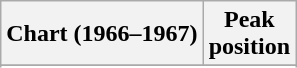<table class="wikitable sortable plainrowheaders" style="text-align:center">
<tr>
<th scope="col">Chart (1966–1967)</th>
<th scope="col">Peak<br> position</th>
</tr>
<tr>
</tr>
<tr>
</tr>
<tr>
</tr>
</table>
